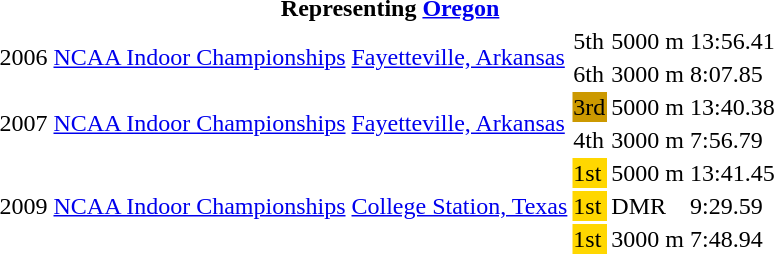<table>
<tr>
<th colspan=7>Representing <a href='#'>Oregon</a></th>
</tr>
<tr>
<td rowspan=2>2006</td>
<td rowspan=2><a href='#'>NCAA Indoor Championships</a></td>
<td rowspan=2><a href='#'>Fayetteville, Arkansas</a></td>
<td>5th</td>
<td>5000 m</td>
<td>13:56.41</td>
<td></td>
</tr>
<tr>
<td>6th</td>
<td>3000 m</td>
<td>8:07.85</td>
</tr>
<tr>
<td rowspan=2>2007</td>
<td rowspan=2><a href='#'>NCAA Indoor Championships</a></td>
<td rowspan=2><a href='#'>Fayetteville, Arkansas</a></td>
<td bgcolor=cc9900>3rd</td>
<td>5000 m</td>
<td>13:40.38</td>
<td></td>
</tr>
<tr>
<td>4th</td>
<td>3000 m</td>
<td>7:56.79</td>
</tr>
<tr>
<td rowspan=3>2009</td>
<td rowspan=3><a href='#'>NCAA Indoor Championships</a></td>
<td rowspan=3><a href='#'>College Station, Texas</a></td>
<td bgcolor=gold>1st</td>
<td>5000 m</td>
<td>13:41.45</td>
<td></td>
</tr>
<tr>
<td bgcolor=gold>1st</td>
<td>DMR</td>
<td>9:29.59</td>
</tr>
<tr>
<td bgcolor=gold>1st</td>
<td>3000 m</td>
<td>7:48.94</td>
</tr>
</table>
